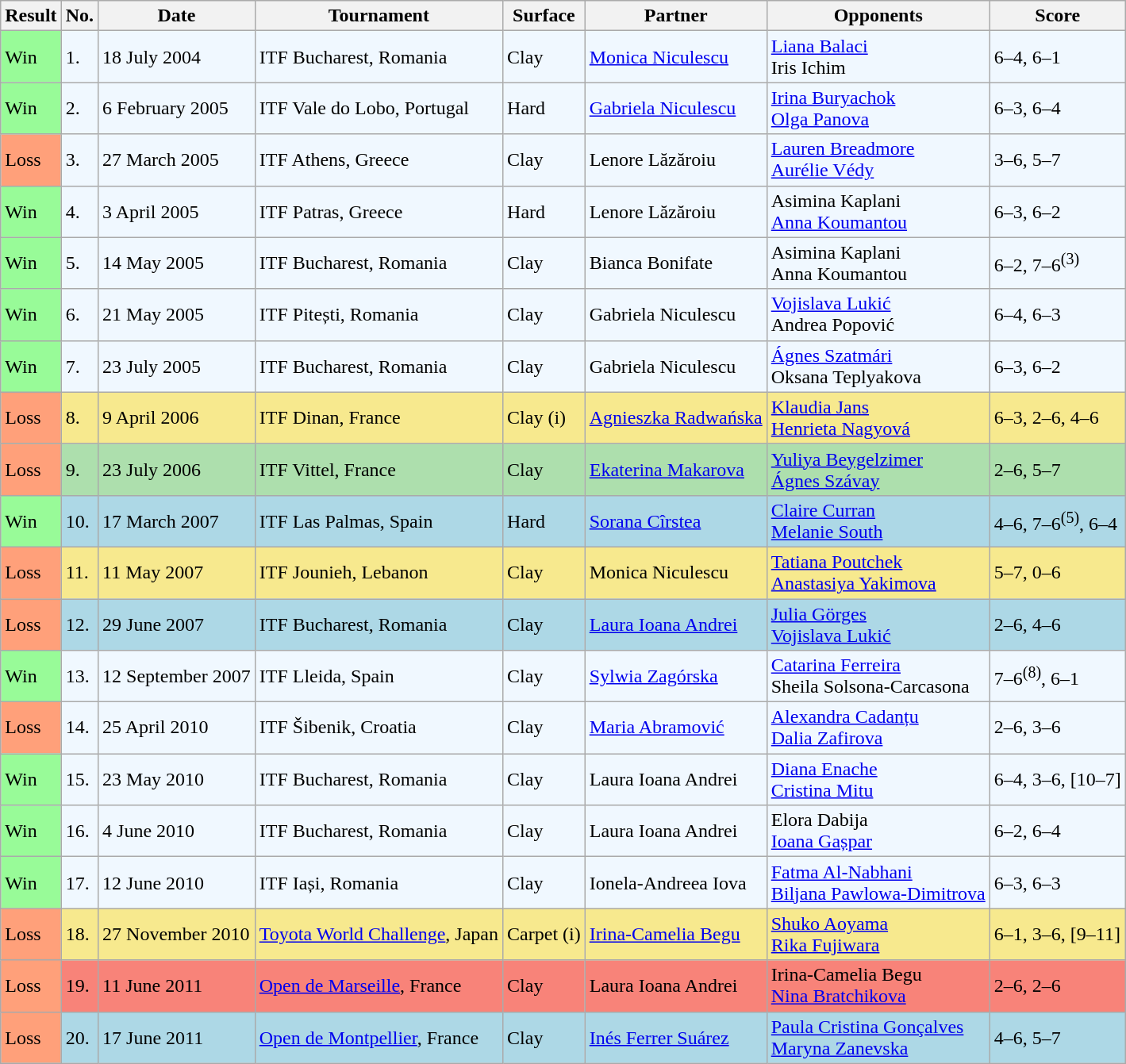<table class="sortable wikitable">
<tr>
<th>Result</th>
<th>No.</th>
<th>Date</th>
<th>Tournament</th>
<th>Surface</th>
<th>Partner</th>
<th>Opponents</th>
<th class="unsortable">Score</th>
</tr>
<tr bgcolor="#f0f8ff">
<td style="background:#98fb98;">Win</td>
<td>1.</td>
<td>18 July 2004</td>
<td>ITF Bucharest, Romania</td>
<td>Clay</td>
<td> <a href='#'>Monica Niculescu</a></td>
<td> <a href='#'>Liana Balaci</a> <br>  Iris Ichim</td>
<td>6–4, 6–1</td>
</tr>
<tr bgcolor="#f0f8ff">
<td style="background:#98fb98;">Win</td>
<td>2.</td>
<td>6 February 2005</td>
<td>ITF Vale do Lobo, Portugal</td>
<td>Hard</td>
<td> <a href='#'>Gabriela Niculescu</a></td>
<td> <a href='#'>Irina Buryachok</a> <br>  <a href='#'>Olga Panova</a></td>
<td>6–3, 6–4</td>
</tr>
<tr bgcolor="#f0f8ff">
<td style="background:#ffa07a;">Loss</td>
<td>3.</td>
<td>27 March 2005</td>
<td>ITF Athens, Greece</td>
<td>Clay</td>
<td> Lenore Lăzăroiu</td>
<td> <a href='#'>Lauren Breadmore</a> <br>  <a href='#'>Aurélie Védy</a></td>
<td>3–6, 5–7</td>
</tr>
<tr bgcolor="#f0f8ff">
<td style="background:#98fb98;">Win</td>
<td>4.</td>
<td>3 April 2005</td>
<td>ITF Patras, Greece</td>
<td>Hard</td>
<td> Lenore Lăzăroiu</td>
<td> Asimina Kaplani <br>  <a href='#'>Anna Koumantou</a></td>
<td>6–3, 6–2</td>
</tr>
<tr bgcolor="#f0f8ff">
<td style="background:#98fb98;">Win</td>
<td>5.</td>
<td>14 May 2005</td>
<td>ITF Bucharest, Romania</td>
<td>Clay</td>
<td> Bianca Bonifate</td>
<td> Asimina Kaplani <br>  Anna Koumantou</td>
<td>6–2, 7–6<sup>(3)</sup></td>
</tr>
<tr bgcolor="#f0f8ff">
<td style="background:#98fb98;">Win</td>
<td>6.</td>
<td>21 May 2005</td>
<td>ITF Pitești, Romania</td>
<td>Clay</td>
<td> Gabriela Niculescu</td>
<td> <a href='#'>Vojislava Lukić</a> <br>  Andrea Popović</td>
<td>6–4, 6–3</td>
</tr>
<tr bgcolor="#f0f8ff">
<td style="background:#98fb98;">Win</td>
<td>7.</td>
<td>23 July 2005</td>
<td>ITF Bucharest, Romania</td>
<td>Clay</td>
<td> Gabriela Niculescu</td>
<td> <a href='#'>Ágnes Szatmári</a> <br>  Oksana Teplyakova</td>
<td>6–3, 6–2</td>
</tr>
<tr bgcolor="#F7E98E">
<td style="background:#ffa07a;">Loss</td>
<td>8.</td>
<td>9 April 2006</td>
<td>ITF Dinan, France</td>
<td>Clay (i)</td>
<td> <a href='#'>Agnieszka Radwańska</a></td>
<td> <a href='#'>Klaudia Jans</a> <br>  <a href='#'>Henrieta Nagyová</a></td>
<td>6–3, 2–6, 4–6</td>
</tr>
<tr bgcolor="#ADDFAD">
<td style="background:#ffa07a;">Loss</td>
<td>9.</td>
<td>23 July 2006</td>
<td>ITF Vittel, France</td>
<td>Clay</td>
<td> <a href='#'>Ekaterina Makarova</a></td>
<td> <a href='#'>Yuliya Beygelzimer</a> <br>  <a href='#'>Ágnes Szávay</a></td>
<td>2–6, 5–7</td>
</tr>
<tr bgcolor="lightblue">
<td style="background:#98fb98;">Win</td>
<td>10.</td>
<td>17 March 2007</td>
<td>ITF Las Palmas, Spain</td>
<td>Hard</td>
<td> <a href='#'>Sorana Cîrstea</a></td>
<td> <a href='#'>Claire Curran</a> <br>  <a href='#'>Melanie South</a></td>
<td>4–6, 7–6<sup>(5)</sup>, 6–4</td>
</tr>
<tr bgcolor="#F7E98E">
<td style="background:#ffa07a;">Loss</td>
<td>11.</td>
<td>11 May 2007</td>
<td>ITF Jounieh, Lebanon</td>
<td>Clay</td>
<td> Monica Niculescu</td>
<td> <a href='#'>Tatiana Poutchek</a> <br>  <a href='#'>Anastasiya Yakimova</a></td>
<td>5–7, 0–6</td>
</tr>
<tr bgcolor="lightblue">
<td style="background:#ffa07a;">Loss</td>
<td>12.</td>
<td>29 June 2007</td>
<td>ITF Bucharest, Romania</td>
<td>Clay</td>
<td> <a href='#'>Laura Ioana Andrei</a></td>
<td> <a href='#'>Julia Görges</a> <br>  <a href='#'>Vojislava Lukić</a></td>
<td>2–6, 4–6</td>
</tr>
<tr bgcolor="#f0f8ff">
<td style="background:#98fb98;">Win</td>
<td>13.</td>
<td>12 September 2007</td>
<td>ITF Lleida, Spain</td>
<td>Clay</td>
<td> <a href='#'>Sylwia Zagórska</a></td>
<td> <a href='#'>Catarina Ferreira</a> <br>  Sheila Solsona-Carcasona</td>
<td>7–6<sup>(8)</sup>, 6–1</td>
</tr>
<tr bgcolor="#f0f8ff">
<td style="background:#ffa07a;">Loss</td>
<td>14.</td>
<td>25 April 2010</td>
<td>ITF Šibenik, Croatia</td>
<td>Clay</td>
<td> <a href='#'>Maria Abramović</a></td>
<td> <a href='#'>Alexandra Cadanțu</a> <br>  <a href='#'>Dalia Zafirova</a></td>
<td>2–6, 3–6</td>
</tr>
<tr bgcolor="#f0f8ff">
<td style="background:#98fb98;">Win</td>
<td>15.</td>
<td>23 May 2010</td>
<td>ITF Bucharest, Romania</td>
<td>Clay</td>
<td> Laura Ioana Andrei</td>
<td> <a href='#'>Diana Enache</a> <br>  <a href='#'>Cristina Mitu</a></td>
<td>6–4, 3–6, [10–7]</td>
</tr>
<tr bgcolor="#f0f8ff">
<td style="background:#98fb98;">Win</td>
<td>16.</td>
<td>4 June 2010</td>
<td>ITF Bucharest, Romania</td>
<td>Clay</td>
<td> Laura Ioana Andrei</td>
<td> Elora Dabija <br>  <a href='#'>Ioana Gașpar</a></td>
<td>6–2, 6–4</td>
</tr>
<tr bgcolor="#f0f8ff">
<td style="background:#98fb98;">Win</td>
<td>17.</td>
<td>12 June 2010</td>
<td>ITF Iași, Romania</td>
<td>Clay</td>
<td> Ionela-Andreea Iova</td>
<td> <a href='#'>Fatma Al-Nabhani</a> <br>  <a href='#'>Biljana Pawlowa-Dimitrova</a></td>
<td>6–3, 6–3</td>
</tr>
<tr bgcolor="#F7E98E">
<td style="background:#ffa07a;">Loss</td>
<td>18.</td>
<td>27 November 2010</td>
<td><a href='#'>Toyota World Challenge</a>, Japan</td>
<td>Carpet (i)</td>
<td> <a href='#'>Irina-Camelia Begu</a></td>
<td> <a href='#'>Shuko Aoyama</a> <br>  <a href='#'>Rika Fujiwara</a></td>
<td>6–1, 3–6, [9–11]</td>
</tr>
<tr bgcolor="#F88379">
<td style="background:#ffa07a;">Loss</td>
<td>19.</td>
<td>11 June 2011</td>
<td><a href='#'>Open de Marseille</a>, France</td>
<td>Clay</td>
<td> Laura Ioana Andrei</td>
<td> Irina-Camelia Begu <br>  <a href='#'>Nina Bratchikova</a></td>
<td>2–6, 2–6</td>
</tr>
<tr bgcolor="lightblue">
<td style="background:#ffa07a;">Loss</td>
<td>20.</td>
<td>17 June 2011</td>
<td><a href='#'>Open de Montpellier</a>, France</td>
<td>Clay</td>
<td> <a href='#'>Inés Ferrer Suárez</a></td>
<td> <a href='#'>Paula Cristina Gonçalves</a> <br>  <a href='#'>Maryna Zanevska</a></td>
<td>4–6, 5–7</td>
</tr>
</table>
